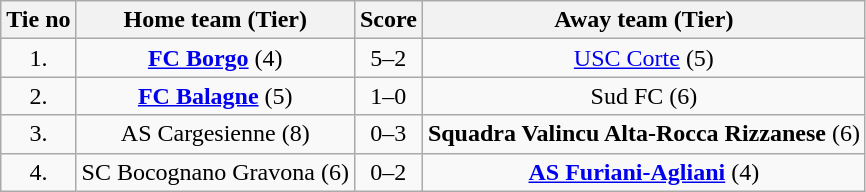<table class="wikitable" style="text-align: center">
<tr>
<th>Tie no</th>
<th>Home team (Tier)</th>
<th>Score</th>
<th>Away team (Tier)</th>
</tr>
<tr>
<td>1.</td>
<td><strong><a href='#'>FC Borgo</a></strong> (4)</td>
<td>5–2</td>
<td><a href='#'>USC Corte</a> (5)</td>
</tr>
<tr>
<td>2.</td>
<td><strong><a href='#'>FC Balagne</a></strong> (5)</td>
<td>1–0</td>
<td>Sud FC (6)</td>
</tr>
<tr>
<td>3.</td>
<td>AS Cargesienne (8)</td>
<td>0–3</td>
<td><strong>Squadra Valincu Alta-Rocca Rizzanese</strong> (6)</td>
</tr>
<tr>
<td>4.</td>
<td>SC Bocognano Gravona (6)</td>
<td>0–2</td>
<td><strong><a href='#'>AS Furiani-Agliani</a></strong> (4)</td>
</tr>
</table>
